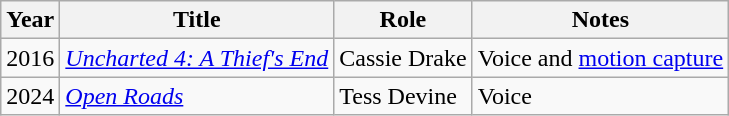<table class="wikitable sortable">
<tr>
<th>Year</th>
<th>Title</th>
<th>Role</th>
<th class="unsortable">Notes</th>
</tr>
<tr>
<td>2016</td>
<td><em><a href='#'>Uncharted 4: A Thief's End</a></em></td>
<td>Cassie Drake</td>
<td>Voice and <a href='#'>motion capture</a></td>
</tr>
<tr>
<td>2024</td>
<td><em><a href='#'>Open Roads</a></em></td>
<td>Tess Devine</td>
<td>Voice</td>
</tr>
</table>
